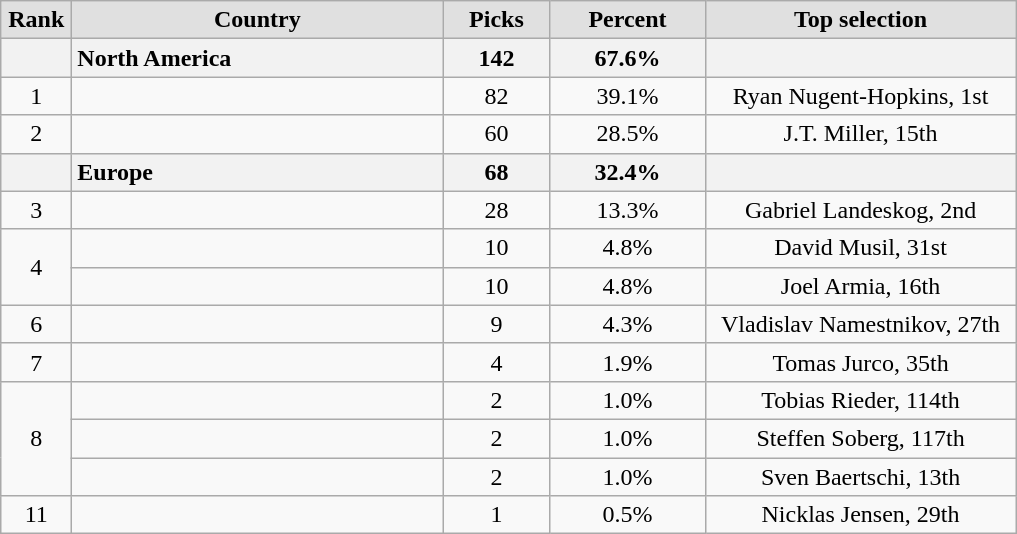<table class="wikitable" style="text-align: center">
<tr>
<th style="background:#e0e0e0; width:2.5em;">Rank</th>
<th style="background:#e0e0e0; width:15em;">Country</th>
<th style="background:#e0e0e0; width:4em;">Picks</th>
<th style="background:#e0e0e0; width:6em;">Percent</th>
<th style="background:#e0e0e0; width:12.5em;">Top selection</th>
</tr>
<tr>
<th></th>
<th style="text-align:left;">North America</th>
<th>142</th>
<th>67.6%</th>
<th></th>
</tr>
<tr>
<td>1</td>
<td style="text-align:left;"></td>
<td>82</td>
<td>39.1%</td>
<td>Ryan Nugent-Hopkins, 1st</td>
</tr>
<tr>
<td>2</td>
<td style="text-align:left;"></td>
<td>60</td>
<td>28.5%</td>
<td>J.T. Miller, 15th</td>
</tr>
<tr>
<th></th>
<th style="text-align:left;">Europe</th>
<th>68</th>
<th>32.4%</th>
<th></th>
</tr>
<tr>
<td>3</td>
<td style="text-align:left;"></td>
<td>28</td>
<td>13.3%</td>
<td>Gabriel Landeskog, 2nd</td>
</tr>
<tr>
<td rowspan="2">4</td>
<td style="text-align:left;"></td>
<td>10</td>
<td>4.8%</td>
<td>David Musil, 31st</td>
</tr>
<tr>
<td style="text-align:left;"></td>
<td>10</td>
<td>4.8%</td>
<td>Joel Armia, 16th</td>
</tr>
<tr>
<td>6</td>
<td style="text-align:left;"></td>
<td>9</td>
<td>4.3%</td>
<td>Vladislav Namestnikov, 27th</td>
</tr>
<tr>
<td>7</td>
<td style="text-align:left;"></td>
<td>4</td>
<td>1.9%</td>
<td>Tomas Jurco, 35th</td>
</tr>
<tr>
<td rowspan="3">8</td>
<td style="text-align:left;"></td>
<td>2</td>
<td>1.0%</td>
<td>Tobias Rieder, 114th</td>
</tr>
<tr>
<td style="text-align:left;"></td>
<td>2</td>
<td>1.0%</td>
<td>Steffen Soberg, 117th</td>
</tr>
<tr>
<td style="text-align:left;"></td>
<td>2</td>
<td>1.0%</td>
<td>Sven Baertschi, 13th</td>
</tr>
<tr>
<td>11</td>
<td style="text-align:left;"></td>
<td>1</td>
<td>0.5%</td>
<td>Nicklas Jensen, 29th</td>
</tr>
</table>
